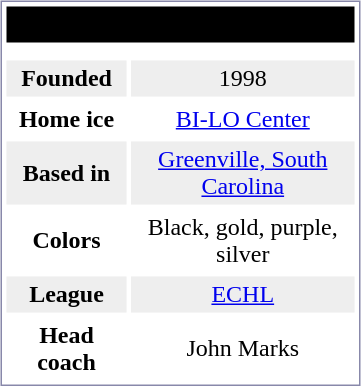<table style="margin:5px; border:1px solid #8888AA;" align=right cellpadding=3 cellspacing=3 width=240>
<tr align="center" bgcolor="black">
<td colspan=2><span><strong>Greenville Grrrowl</strong></span></td>
</tr>
<tr align="center">
<td colspan=2></td>
</tr>
<tr align="center" bgcolor="#eeeeee">
<td><strong>Founded</strong></td>
<td>1998</td>
</tr>
<tr align="center">
<td><strong>Home ice</strong></td>
<td><a href='#'>BI-LO Center</a></td>
</tr>
<tr align="center" bgcolor="#eeeeee">
<td><strong>Based in</strong></td>
<td><a href='#'>Greenville, South Carolina</a></td>
</tr>
<tr align="center">
<td><strong>Colors</strong></td>
<td>Black, gold, purple, silver</td>
</tr>
<tr align="center" bgcolor="#eeeeee">
<td><strong>League</strong></td>
<td><a href='#'>ECHL</a></td>
</tr>
<tr align="center">
<td><strong>Head coach</strong></td>
<td>John Marks</td>
</tr>
</table>
